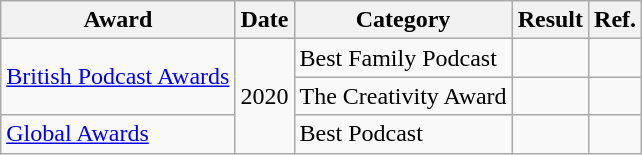<table class="wikitable sortable">
<tr>
<th>Award</th>
<th>Date</th>
<th>Category</th>
<th>Result</th>
<th>Ref.</th>
</tr>
<tr>
<td rowspan="2"><a href='#'>British Podcast Awards</a></td>
<td rowspan="3">2020</td>
<td>Best Family Podcast</td>
<td></td>
<td></td>
</tr>
<tr>
<td>The Creativity Award</td>
<td></td>
<td></td>
</tr>
<tr>
<td><a href='#'>Global Awards</a></td>
<td>Best Podcast</td>
<td></td>
<td></td>
</tr>
</table>
